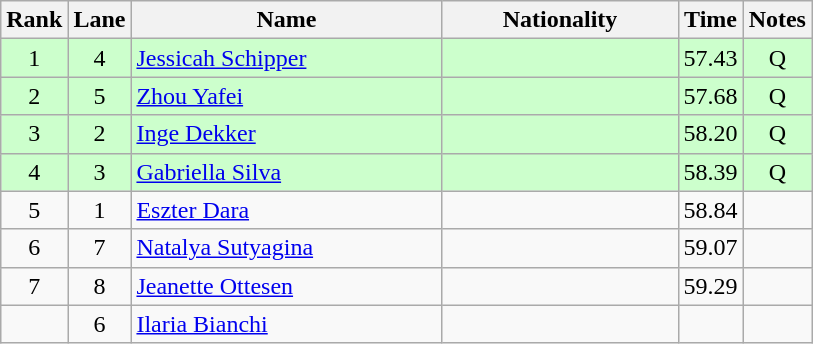<table class="wikitable" style="text-align:center">
<tr>
<th>Rank</th>
<th>Lane</th>
<th width=200>Name</th>
<th width=150>Nationality</th>
<th>Time</th>
<th>Notes</th>
</tr>
<tr bgcolor=ccffcc>
<td>1</td>
<td>4</td>
<td align=left><a href='#'>Jessicah Schipper</a></td>
<td align=left></td>
<td>57.43</td>
<td>Q</td>
</tr>
<tr bgcolor=ccffcc>
<td>2</td>
<td>5</td>
<td align=left><a href='#'>Zhou Yafei</a></td>
<td align=left></td>
<td>57.68</td>
<td>Q</td>
</tr>
<tr bgcolor=ccffcc>
<td>3</td>
<td>2</td>
<td align=left><a href='#'>Inge Dekker</a></td>
<td align=left></td>
<td>58.20</td>
<td>Q</td>
</tr>
<tr bgcolor=ccffcc>
<td>4</td>
<td>3</td>
<td align=left><a href='#'>Gabriella Silva</a></td>
<td align=left></td>
<td>58.39</td>
<td>Q</td>
</tr>
<tr>
<td>5</td>
<td>1</td>
<td align=left><a href='#'>Eszter Dara</a></td>
<td align=left></td>
<td>58.84</td>
<td></td>
</tr>
<tr>
<td>6</td>
<td>7</td>
<td align=left><a href='#'>Natalya Sutyagina</a></td>
<td align=left></td>
<td>59.07</td>
<td></td>
</tr>
<tr>
<td>7</td>
<td>8</td>
<td align=left><a href='#'>Jeanette Ottesen</a></td>
<td align=left></td>
<td>59.29</td>
<td></td>
</tr>
<tr>
<td></td>
<td>6</td>
<td align=left><a href='#'>Ilaria Bianchi</a></td>
<td align=left></td>
<td></td>
<td></td>
</tr>
</table>
